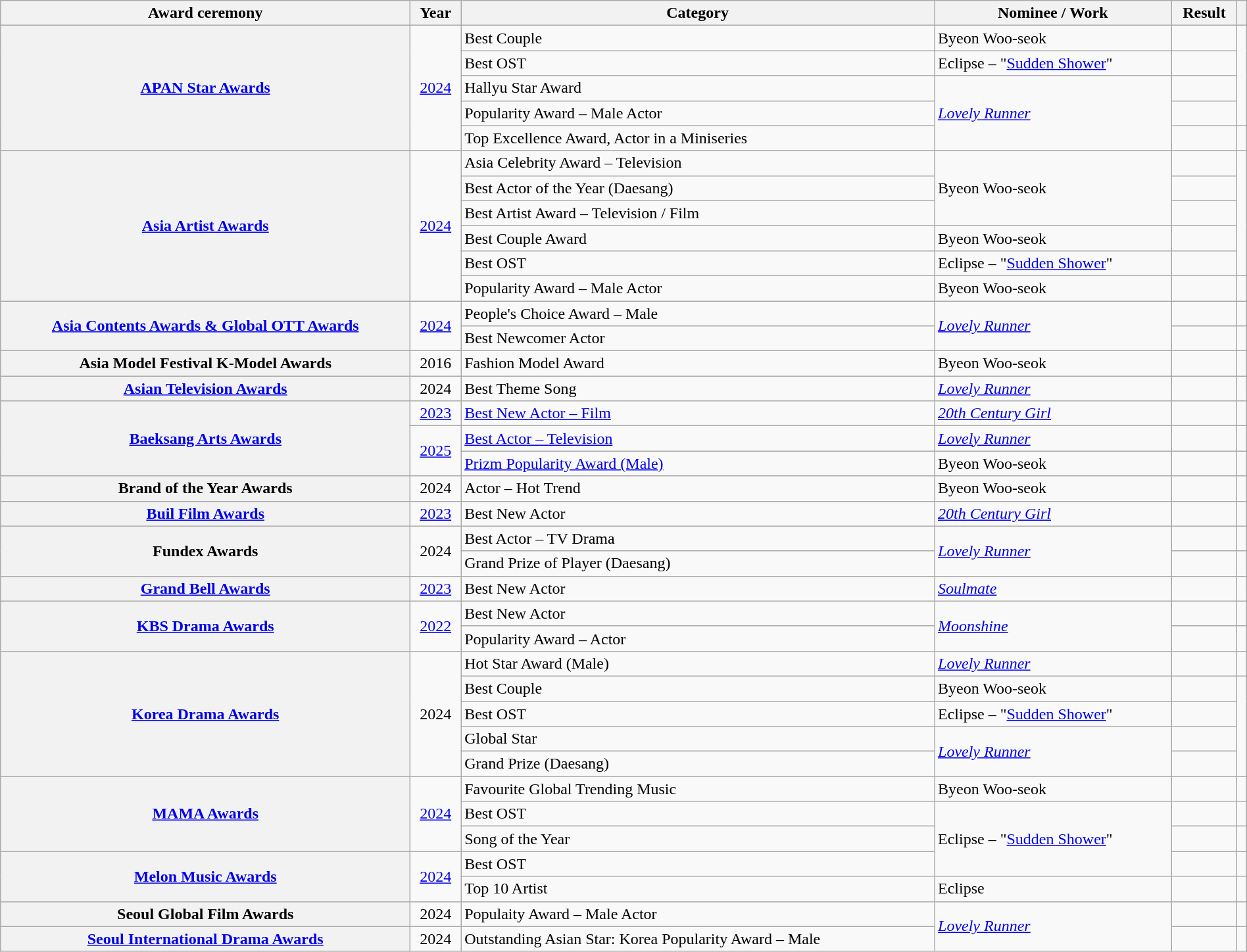<table class="wikitable plainrowheaders sortable" style="width:100%">
<tr>
<th scope="col">Award ceremony </th>
<th scope="col">Year</th>
<th scope="col">Category </th>
<th scope="col">Nominee / Work</th>
<th scope="col">Result</th>
<th scope="col" class="unsortable"></th>
</tr>
<tr>
<th scope="row" rowspan="5"><a href='#'>APAN Star Awards</a> </th>
<td rowspan="5" style="text-align:center"><a href='#'>2024</a></td>
<td>Best Couple</td>
<td>Byeon Woo-seok </td>
<td></td>
<td rowspan="4" style="text-align:center"></td>
</tr>
<tr>
<td>Best OST</td>
<td>Eclipse – "<a href='#'>Sudden Shower</a>"</td>
<td></td>
</tr>
<tr>
<td>Hallyu Star Award</td>
<td rowspan="3"><em><a href='#'>Lovely Runner</a></em></td>
<td></td>
</tr>
<tr>
<td>Popularity Award – Male Actor</td>
<td></td>
</tr>
<tr>
<td>Top Excellence Award, Actor in a Miniseries</td>
<td></td>
<td style="text-align:center"></td>
</tr>
<tr>
<th scope="row" rowspan="6"><a href='#'>Asia Artist Awards</a></th>
<td rowspan="6" style="text-align:center"><a href='#'>2024</a></td>
<td>Asia Celebrity Award – Television</td>
<td rowspan="3">Byeon Woo-seok</td>
<td></td>
<td rowspan="5" style="text-align:center"></td>
</tr>
<tr>
<td>Best Actor of the Year (Daesang)</td>
<td></td>
</tr>
<tr>
<td>Best Artist Award – Television / Film</td>
<td></td>
</tr>
<tr>
<td>Best Couple Award</td>
<td>Byeon Woo-seok <br></td>
<td></td>
</tr>
<tr>
<td>Best OST</td>
<td>Eclipse – "<a href='#'>Sudden Shower</a>"</td>
<td></td>
</tr>
<tr>
<td>Popularity Award – Male Actor</td>
<td>Byeon Woo-seok</td>
<td></td>
<td style="text-align:center"></td>
</tr>
<tr>
<th scope="row" rowspan="2"><a href='#'>Asia Contents Awards & Global OTT Awards</a></th>
<td rowspan="2" style="text-align:center"><a href='#'>2024</a></td>
<td>People's Choice Award – Male</td>
<td rowspan="2"><em><a href='#'>Lovely Runner</a></em></td>
<td></td>
<td style="text-align:center"></td>
</tr>
<tr>
<td>Best Newcomer Actor</td>
<td></td>
<td style="text-align:center"></td>
</tr>
<tr>
<th scope="row">Asia Model Festival K-Model Awards</th>
<td style="text-align:center">2016</td>
<td>Fashion Model Award</td>
<td>Byeon Woo-seok</td>
<td></td>
<td style="text-align:center"></td>
</tr>
<tr>
<th scope="row"><a href='#'>Asian Television Awards</a></th>
<td style="text-align:center">2024</td>
<td>Best Theme Song</td>
<td><em><a href='#'>Lovely Runner</a></em></td>
<td></td>
<td style="text-align:center"></td>
</tr>
<tr>
<th rowspan="3" scope="row"><a href='#'>Baeksang Arts Awards</a> </th>
<td style="text-align:center"><a href='#'>2023</a></td>
<td><a href='#'>Best New Actor – Film</a></td>
<td><em><a href='#'>20th Century Girl</a></em></td>
<td></td>
<td style="text-align:center"></td>
</tr>
<tr>
<td rowspan="2" style="text-align:center"><a href='#'>2025</a></td>
<td><a href='#'>Best Actor – Television</a></td>
<td><em><a href='#'>Lovely Runner</a></em></td>
<td></td>
<td style="text-align:center"></td>
</tr>
<tr>
<td><a href='#'>Prizm Popularity Award (Male)</a></td>
<td>Byeon Woo-seok</td>
<td></td>
<td style="text-align:center"></td>
</tr>
<tr>
<th scope="row">Brand of the Year Awards</th>
<td style="text-align:center">2024</td>
<td>Actor – Hot Trend</td>
<td>Byeon Woo-seok</td>
<td></td>
<td style="text-align:center"></td>
</tr>
<tr>
<th scope="row"><a href='#'>Buil Film Awards</a></th>
<td style="text-align:center"><a href='#'>2023</a></td>
<td>Best New Actor</td>
<td><em><a href='#'>20th Century Girl</a></em></td>
<td></td>
<td style="text-align:center"></td>
</tr>
<tr>
<th scope="row" rowspan="2">Fundex Awards </th>
<td rowspan="2" style="text-align:center">2024</td>
<td>Best Actor – TV Drama</td>
<td rowspan="2"><em><a href='#'>Lovely Runner</a></em></td>
<td></td>
<td style="text-align:center"></td>
</tr>
<tr>
<td>Grand Prize of Player (Daesang)</td>
<td></td>
<td style="text-align:center"></td>
</tr>
<tr>
<th scope="row"><a href='#'>Grand Bell Awards</a> </th>
<td style="text-align:center"><a href='#'>2023</a></td>
<td>Best New Actor</td>
<td><em><a href='#'>Soulmate</a></em></td>
<td></td>
<td style="text-align:center"></td>
</tr>
<tr>
<th scope="row" rowspan="2"><a href='#'>KBS Drama Awards</a> </th>
<td rowspan="2" style="text-align:center"><a href='#'>2022</a></td>
<td>Best New Actor</td>
<td rowspan="2"><em><a href='#'>Moonshine</a></em></td>
<td></td>
<td style="text-align:center"></td>
</tr>
<tr>
<td>Popularity Award – Actor</td>
<td></td>
<td style="text-align:center"></td>
</tr>
<tr>
<th scope="row" rowspan="5"><a href='#'>Korea Drama Awards</a></th>
<td rowspan="5" style="text-align:center">2024</td>
<td>Hot Star Award (Male)</td>
<td><em><a href='#'>Lovely Runner</a></em></td>
<td></td>
<td style="text-align:center"></td>
</tr>
<tr>
<td>Best Couple</td>
<td>Byeon Woo-seok </td>
<td></td>
<td rowspan="4" style="text-align:center"></td>
</tr>
<tr>
<td>Best OST</td>
<td>Eclipse – "<a href='#'>Sudden Shower</a>"</td>
<td></td>
</tr>
<tr>
<td>Global Star</td>
<td rowspan="2"><em><a href='#'>Lovely Runner</a></em></td>
<td></td>
</tr>
<tr>
<td>Grand Prize (Daesang)</td>
<td></td>
</tr>
<tr>
<th scope="row" rowspan="3"><a href='#'>MAMA Awards</a> </th>
<td rowspan="3" style="text-align:center"><a href='#'>2024</a></td>
<td>Favourite Global Trending Music</td>
<td>Byeon Woo-seok</td>
<td></td>
<td style="text-align:center"></td>
</tr>
<tr>
<td>Best OST</td>
<td rowspan="3">Eclipse – "<a href='#'>Sudden Shower</a>"</td>
<td></td>
<td style="text-align:center"></td>
</tr>
<tr>
<td>Song of the Year</td>
<td></td>
<td style="text-align:center"></td>
</tr>
<tr>
<th scope="row" rowspan="2"><a href='#'>Melon Music Awards</a></th>
<td rowspan="2" style="text-align:center"><a href='#'>2024</a></td>
<td>Best OST</td>
<td></td>
<td style="text-align:center"></td>
</tr>
<tr>
<td>Top 10 Artist</td>
<td>Eclipse</td>
<td></td>
<td style="text-align:center"></td>
</tr>
<tr>
<th scope="row">Seoul Global Film Awards </th>
<td style="text-align:center">2024</td>
<td>Populaity Award – Male Actor</td>
<td rowspan="2"><em><a href='#'>Lovely Runner</a></em></td>
<td></td>
<td style="text-align:center"></td>
</tr>
<tr>
<th scope="row"><a href='#'>Seoul International Drama Awards</a></th>
<td style="text-align:center">2024</td>
<td>Outstanding Asian Star: Korea Popularity Award – Male</td>
<td></td>
<td style="text-align:center"></td>
</tr>
</table>
